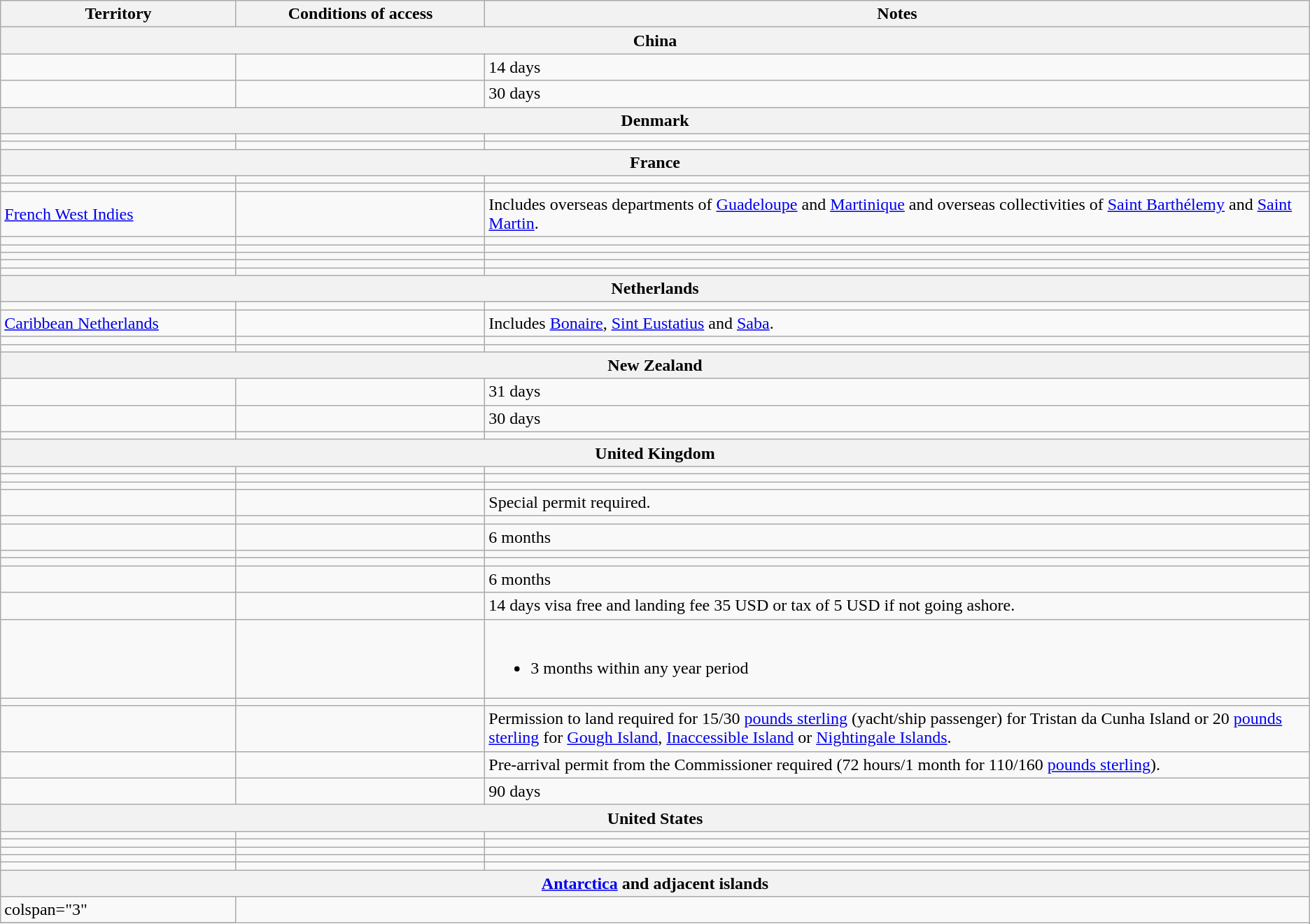<table class="wikitable" style="text-align: left; table-layout: fixed;">
<tr>
<th width="18%">Territory</th>
<th width="19%">Conditions of access</th>
<th>Notes</th>
</tr>
<tr>
<th colspan="3">China</th>
</tr>
<tr>
<td></td>
<td></td>
<td>14 days</td>
</tr>
<tr>
<td></td>
<td></td>
<td>30 days</td>
</tr>
<tr>
<th colspan="3">Denmark</th>
</tr>
<tr>
<td></td>
<td></td>
<td></td>
</tr>
<tr>
<td></td>
<td></td>
<td></td>
</tr>
<tr>
<th colspan="3">France</th>
</tr>
<tr>
<td></td>
<td></td>
<td></td>
</tr>
<tr>
<td></td>
<td></td>
<td></td>
</tr>
<tr>
<td> <a href='#'>French West Indies</a></td>
<td></td>
<td>Includes overseas departments of <a href='#'>Guadeloupe</a> and <a href='#'>Martinique</a> and overseas collectivities of <a href='#'>Saint Barthélemy</a> and <a href='#'>Saint Martin</a>.</td>
</tr>
<tr>
<td></td>
<td></td>
<td></td>
</tr>
<tr>
<td></td>
<td></td>
<td></td>
</tr>
<tr>
<td></td>
<td></td>
<td></td>
</tr>
<tr>
<td></td>
<td></td>
<td></td>
</tr>
<tr>
<td></td>
<td></td>
<td></td>
</tr>
<tr>
<th colspan="3">Netherlands</th>
</tr>
<tr>
<td></td>
<td></td>
<td></td>
</tr>
<tr>
<td> <a href='#'>Caribbean Netherlands</a></td>
<td></td>
<td>Includes <a href='#'>Bonaire</a>, <a href='#'>Sint Eustatius</a> and <a href='#'>Saba</a>.</td>
</tr>
<tr>
<td></td>
<td></td>
<td></td>
</tr>
<tr>
<td></td>
<td></td>
<td></td>
</tr>
<tr>
<th colspan="3">New Zealand</th>
</tr>
<tr>
<td></td>
<td></td>
<td>31 days</td>
</tr>
<tr>
<td></td>
<td></td>
<td>30 days</td>
</tr>
<tr>
<td></td>
<td></td>
<td></td>
</tr>
<tr>
<th colspan="3">United Kingdom</th>
</tr>
<tr>
<td></td>
<td></td>
<td></td>
</tr>
<tr>
<td></td>
<td></td>
<td></td>
</tr>
<tr>
<td></td>
<td></td>
<td></td>
</tr>
<tr>
<td></td>
<td></td>
<td>Special permit required.</td>
</tr>
<tr>
<td></td>
<td></td>
<td></td>
</tr>
<tr>
<td></td>
<td></td>
<td>6 months</td>
</tr>
<tr>
<td></td>
<td></td>
<td></td>
</tr>
<tr>
<td></td>
<td></td>
<td></td>
</tr>
<tr>
<td></td>
<td></td>
<td>6 months</td>
</tr>
<tr>
<td></td>
<td></td>
<td>14 days visa free and landing fee 35 USD or tax of 5 USD if not going ashore.</td>
</tr>
<tr>
<td></td>
<td></td>
<td><br><ul><li>3 months within any year period</li></ul></td>
</tr>
<tr>
<td></td>
<td></td>
<td></td>
</tr>
<tr>
<td></td>
<td></td>
<td>Permission to land required for 15/30 <a href='#'>pounds sterling</a> (yacht/ship passenger) for Tristan da Cunha Island or 20 <a href='#'>pounds sterling</a> for <a href='#'>Gough Island</a>, <a href='#'>Inaccessible Island</a> or <a href='#'>Nightingale Islands</a>.</td>
</tr>
<tr>
<td></td>
<td></td>
<td>Pre-arrival permit from the Commissioner required (72 hours/1 month for 110/160 <a href='#'>pounds sterling</a>).</td>
</tr>
<tr>
<td></td>
<td></td>
<td>90 days</td>
</tr>
<tr>
<th colspan="3">United States</th>
</tr>
<tr>
<td></td>
<td></td>
<td></td>
</tr>
<tr>
<td></td>
<td></td>
<td></td>
</tr>
<tr>
<td></td>
<td></td>
<td></td>
</tr>
<tr>
<td></td>
<td></td>
<td></td>
</tr>
<tr>
<td></td>
<td></td>
<td></td>
</tr>
<tr>
<th colspan="3"><a href='#'>Antarctica</a> and adjacent islands</th>
</tr>
<tr>
<td>colspan="3" </td>
</tr>
<tr>
</tr>
</table>
